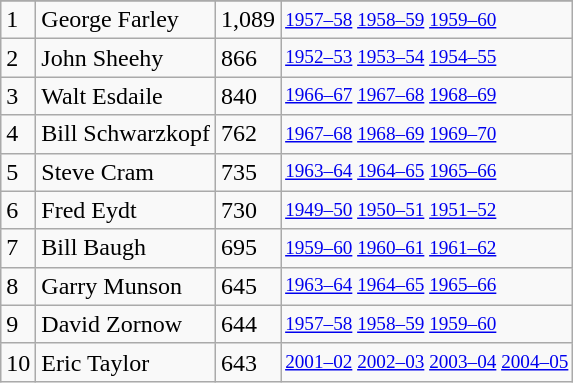<table class="wikitable">
<tr>
</tr>
<tr>
<td>1</td>
<td>George Farley</td>
<td>1,089</td>
<td style="font-size:80%;"><a href='#'>1957–58</a> <a href='#'>1958–59</a> <a href='#'>1959–60</a></td>
</tr>
<tr>
<td>2</td>
<td>John Sheehy</td>
<td>866</td>
<td style="font-size:80%;"><a href='#'>1952–53</a> <a href='#'>1953–54</a> <a href='#'>1954–55</a></td>
</tr>
<tr>
<td>3</td>
<td>Walt Esdaile</td>
<td>840</td>
<td style="font-size:80%;"><a href='#'>1966–67</a> <a href='#'>1967–68</a> <a href='#'>1968–69</a></td>
</tr>
<tr>
<td>4</td>
<td>Bill Schwarzkopf</td>
<td>762</td>
<td style="font-size:80%;"><a href='#'>1967–68</a> <a href='#'>1968–69</a> <a href='#'>1969–70</a></td>
</tr>
<tr>
<td>5</td>
<td>Steve Cram</td>
<td>735</td>
<td style="font-size:80%;"><a href='#'>1963–64</a> <a href='#'>1964–65</a> <a href='#'>1965–66</a></td>
</tr>
<tr>
<td>6</td>
<td>Fred Eydt</td>
<td>730</td>
<td style="font-size:80%;"><a href='#'>1949–50</a> <a href='#'>1950–51</a> <a href='#'>1951–52</a></td>
</tr>
<tr>
<td>7</td>
<td>Bill Baugh</td>
<td>695</td>
<td style="font-size:80%;"><a href='#'>1959–60</a> <a href='#'>1960–61</a> <a href='#'>1961–62</a></td>
</tr>
<tr>
<td>8</td>
<td>Garry Munson</td>
<td>645</td>
<td style="font-size:80%;"><a href='#'>1963–64</a> <a href='#'>1964–65</a> <a href='#'>1965–66</a></td>
</tr>
<tr>
<td>9</td>
<td>David Zornow</td>
<td>644</td>
<td style="font-size:80%;"><a href='#'>1957–58</a> <a href='#'>1958–59</a> <a href='#'>1959–60</a></td>
</tr>
<tr>
<td>10</td>
<td>Eric Taylor</td>
<td>643</td>
<td style="font-size:80%;"><a href='#'>2001–02</a> <a href='#'>2002–03</a> <a href='#'>2003–04</a> <a href='#'>2004–05</a></td>
</tr>
</table>
